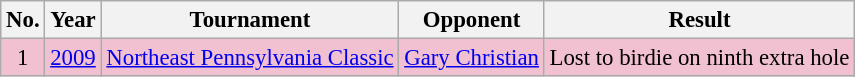<table class="wikitable" style="font-size:95%;">
<tr>
<th>No.</th>
<th>Year</th>
<th>Tournament</th>
<th>Opponent</th>
<th>Result</th>
</tr>
<tr style="background:#F2C1D1;">
<td align=center>1</td>
<td align=center><a href='#'>2009</a></td>
<td><a href='#'>Northeast Pennsylvania Classic</a></td>
<td> <a href='#'>Gary Christian</a></td>
<td>Lost to birdie on ninth extra hole</td>
</tr>
</table>
